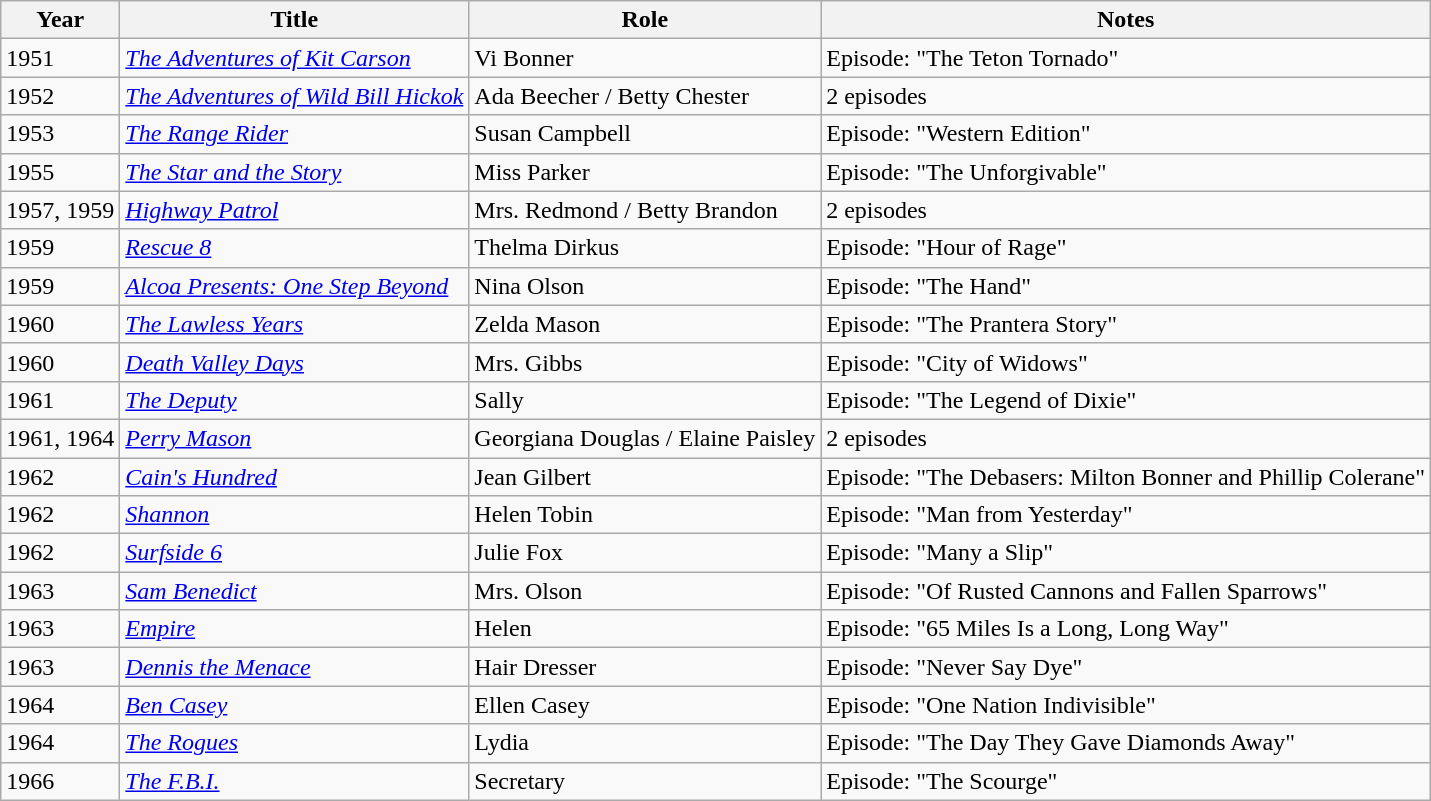<table class="wikitable sortable">
<tr>
<th>Year</th>
<th>Title</th>
<th>Role</th>
<th>Notes</th>
</tr>
<tr>
<td>1951</td>
<td><em><a href='#'>The Adventures of Kit Carson</a></em></td>
<td>Vi Bonner</td>
<td>Episode: "The Teton Tornado"</td>
</tr>
<tr>
<td>1952</td>
<td><em><a href='#'>The Adventures of Wild Bill Hickok</a></em></td>
<td>Ada Beecher / Betty Chester</td>
<td>2 episodes</td>
</tr>
<tr>
<td>1953</td>
<td><em><a href='#'>The Range Rider</a></em></td>
<td>Susan Campbell</td>
<td>Episode: "Western Edition"</td>
</tr>
<tr>
<td>1955</td>
<td><em><a href='#'>The Star and the Story</a></em></td>
<td>Miss Parker</td>
<td>Episode: "The Unforgivable"</td>
</tr>
<tr>
<td>1957, 1959</td>
<td><a href='#'><em>Highway Patrol</em></a></td>
<td>Mrs. Redmond / Betty Brandon</td>
<td>2 episodes</td>
</tr>
<tr>
<td>1959</td>
<td><em><a href='#'>Rescue 8</a></em></td>
<td>Thelma Dirkus</td>
<td>Episode: "Hour of Rage"</td>
</tr>
<tr>
<td>1959</td>
<td><em><a href='#'>Alcoa Presents: One Step Beyond</a></em></td>
<td>Nina Olson</td>
<td>Episode: "The Hand"</td>
</tr>
<tr>
<td>1960</td>
<td><em><a href='#'>The Lawless Years</a></em></td>
<td>Zelda Mason</td>
<td>Episode: "The Prantera Story"</td>
</tr>
<tr>
<td>1960</td>
<td><em><a href='#'>Death Valley Days</a></em></td>
<td>Mrs. Gibbs</td>
<td>Episode: "City of Widows"</td>
</tr>
<tr>
<td>1961</td>
<td><a href='#'><em>The Deputy</em></a></td>
<td>Sally</td>
<td>Episode: "The Legend of Dixie"</td>
</tr>
<tr>
<td>1961, 1964</td>
<td><a href='#'><em>Perry Mason</em></a></td>
<td>Georgiana Douglas / Elaine Paisley</td>
<td>2 episodes</td>
</tr>
<tr>
<td>1962</td>
<td><em><a href='#'>Cain's Hundred</a></em></td>
<td>Jean Gilbert</td>
<td>Episode: "The Debasers: Milton Bonner and Phillip Colerane"</td>
</tr>
<tr>
<td>1962</td>
<td><a href='#'><em>Shannon</em></a></td>
<td>Helen Tobin</td>
<td>Episode: "Man from Yesterday"</td>
</tr>
<tr>
<td>1962</td>
<td><em><a href='#'>Surfside 6</a></em></td>
<td>Julie Fox</td>
<td>Episode: "Many a Slip"</td>
</tr>
<tr>
<td>1963</td>
<td><em><a href='#'>Sam Benedict</a></em></td>
<td>Mrs. Olson</td>
<td>Episode: "Of Rusted Cannons and Fallen Sparrows"</td>
</tr>
<tr>
<td>1963</td>
<td><a href='#'><em>Empire</em></a></td>
<td>Helen</td>
<td>Episode: "65 Miles Is a Long, Long Way"</td>
</tr>
<tr>
<td>1963</td>
<td><a href='#'><em>Dennis the Menace</em></a></td>
<td>Hair Dresser</td>
<td>Episode: "Never Say Dye"</td>
</tr>
<tr>
<td>1964</td>
<td><em><a href='#'>Ben Casey</a></em></td>
<td>Ellen Casey</td>
<td>Episode: "One Nation Indivisible"</td>
</tr>
<tr>
<td>1964</td>
<td><a href='#'><em>The Rogues</em></a></td>
<td>Lydia</td>
<td>Episode: "The Day They Gave Diamonds Away"</td>
</tr>
<tr>
<td>1966</td>
<td><a href='#'><em>The F.B.I.</em></a></td>
<td>Secretary</td>
<td>Episode: "The Scourge"</td>
</tr>
</table>
